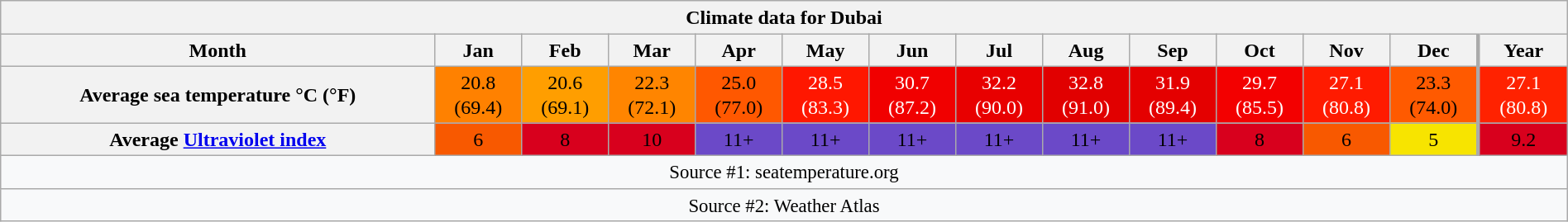<table style="width:100%;text-align:center;line-height:1.2em;margin-left:auto;margin-right:auto" class="wikitable mw-collapsible">
<tr>
<th colspan="14">Climate data for Dubai</th>
</tr>
<tr>
<th>Month</th>
<th>Jan</th>
<th>Feb</th>
<th>Mar</th>
<th>Apr</th>
<th>May</th>
<th>Jun</th>
<th>Jul</th>
<th>Aug</th>
<th>Sep</th>
<th>Oct</th>
<th>Nov</th>
<th>Dec</th>
<th style="border-left-width:medium">Year</th>
</tr>
<tr>
<th>Average sea temperature °C (°F)</th>
<td style="background:#ff8100; color:#000;">20.8<br>(69.4)</td>
<td style="background:#ff9e00; color:#000;">20.6<br>(69.1)</td>
<td style="background:#ff8500; color:#000;">22.3<br>(72.1)</td>
<td style="background:#ff5800; color:#000;">25.0<br>(77.0)</td>
<td style="background:#ff1700; color:#fff;">28.5<br>(83.3)</td>
<td style="background:#f10000; color:#fff;">30.7<br>(87.2)</td>
<td style="background:#e80000; color:#fff;">32.2<br>(90.0)</td>
<td style="background:#e10000; color:#fff;">32.8<br>(91.0)</td>
<td style="background:#e40000; color:#fff;">31.9<br>(89.4)</td>
<td style="background:#f30000; color:#fff;">29.7<br>(85.5)</td>
<td style="background:#ff1b00; color:#fff;">27.1<br>(80.8)</td>
<td style="background:#ff5a00; color:#000;">23.3<br>(74.0)</td>
<td style="background:#f20; color:#fff; border-left-width:medium;">27.1<br>(80.8)</td>
</tr>
<tr>
<th>Average <a href='#'>Ultraviolet index</a></th>
<td style="background:#f85900; color:#000;">6</td>
<td style="background:#d8001d; color:#000;">8</td>
<td style="background:#d8001d; color:#000;">10</td>
<td style="background:#6b49c8; color:#000;">11+</td>
<td style="background:#6b49c8; color:#000;">11+</td>
<td style="background:#6b49c8; color:#000;">11+</td>
<td style="background:#6b49c8; color:#000;">11+</td>
<td style="background:#6b49c8; color:#000;">11+</td>
<td style="background:#6b49c8; color:#000;">11+</td>
<td style="background:#d8001d; color:#000;">8</td>
<td style="background:#f85900; color:#000;">6</td>
<td style="background:#f7e400; color:#000;">5</td>
<td style="background:#d8001d; color:#000; border-left-width:medium;">9.2</td>
</tr>
<tr>
<th colspan="14" style="background:#F8F9FA;font-weight:normal;font-size:95%;">Source #1: seatemperature.org</th>
</tr>
<tr>
<th colspan="14" style="background:#F8F9FA;font-weight:normal;font-size:95%;">Source #2: Weather Atlas</th>
</tr>
</table>
